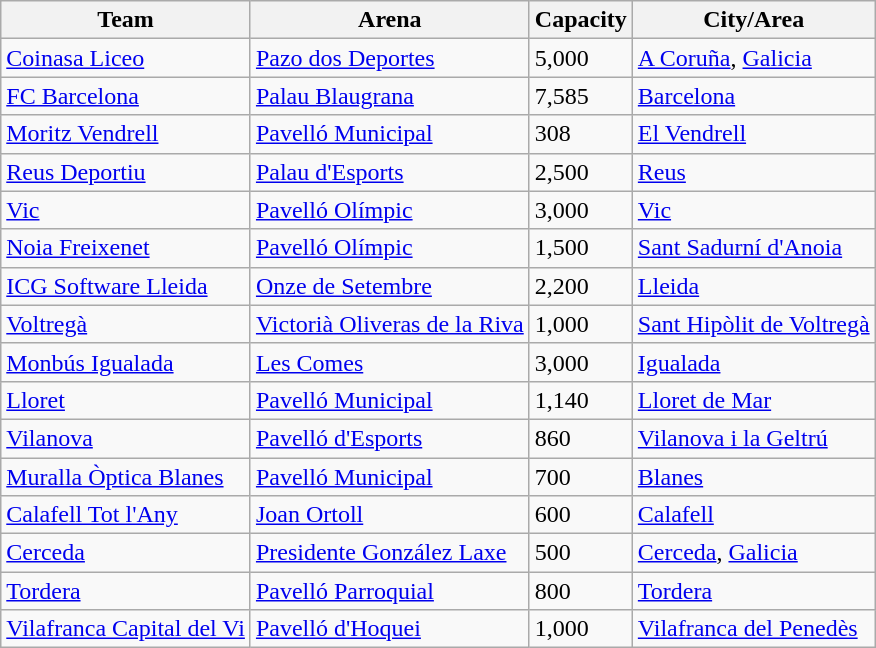<table class="wikitable sortable">
<tr>
<th>Team</th>
<th>Arena</th>
<th>Capacity</th>
<th>City/Area</th>
</tr>
<tr>
<td><a href='#'>Coinasa Liceo</a></td>
<td><a href='#'>Pazo dos Deportes</a></td>
<td>5,000</td>
<td><a href='#'>A Coruña</a>, <a href='#'>Galicia</a></td>
</tr>
<tr>
<td><a href='#'>FC Barcelona</a></td>
<td><a href='#'>Palau Blaugrana</a></td>
<td>7,585</td>
<td><a href='#'>Barcelona</a></td>
</tr>
<tr>
<td><a href='#'>Moritz Vendrell</a></td>
<td><a href='#'>Pavelló Municipal</a></td>
<td>308</td>
<td><a href='#'>El Vendrell</a></td>
</tr>
<tr>
<td><a href='#'>Reus Deportiu</a></td>
<td><a href='#'>Palau d'Esports</a></td>
<td>2,500</td>
<td><a href='#'>Reus</a></td>
</tr>
<tr>
<td><a href='#'>Vic</a></td>
<td><a href='#'>Pavelló Olímpic</a></td>
<td>3,000</td>
<td><a href='#'>Vic</a></td>
</tr>
<tr>
<td><a href='#'>Noia Freixenet</a></td>
<td><a href='#'>Pavelló Olímpic</a></td>
<td>1,500</td>
<td><a href='#'>Sant Sadurní d'Anoia</a></td>
</tr>
<tr>
<td><a href='#'>ICG Software Lleida</a></td>
<td><a href='#'>Onze de Setembre</a></td>
<td>2,200</td>
<td><a href='#'>Lleida</a></td>
</tr>
<tr>
<td><a href='#'>Voltregà</a></td>
<td><a href='#'>Victorià Oliveras de la Riva</a></td>
<td>1,000</td>
<td><a href='#'>Sant Hipòlit de Voltregà</a></td>
</tr>
<tr>
<td><a href='#'>Monbús Igualada</a></td>
<td><a href='#'>Les Comes</a></td>
<td>3,000</td>
<td><a href='#'>Igualada</a></td>
</tr>
<tr>
<td><a href='#'>Lloret</a></td>
<td><a href='#'>Pavelló Municipal</a></td>
<td>1,140</td>
<td><a href='#'>Lloret de Mar</a></td>
</tr>
<tr>
<td><a href='#'>Vilanova</a></td>
<td><a href='#'>Pavelló d'Esports</a></td>
<td>860</td>
<td><a href='#'>Vilanova i la Geltrú</a></td>
</tr>
<tr>
<td><a href='#'>Muralla Òptica Blanes</a></td>
<td><a href='#'>Pavelló Municipal</a></td>
<td>700</td>
<td><a href='#'>Blanes</a></td>
</tr>
<tr>
<td><a href='#'>Calafell Tot l'Any</a></td>
<td><a href='#'>Joan Ortoll</a></td>
<td>600</td>
<td><a href='#'>Calafell</a></td>
</tr>
<tr>
<td><a href='#'>Cerceda</a></td>
<td><a href='#'>Presidente González Laxe</a></td>
<td>500</td>
<td><a href='#'>Cerceda</a>, <a href='#'>Galicia</a></td>
</tr>
<tr>
<td><a href='#'>Tordera</a></td>
<td><a href='#'>Pavelló Parroquial</a></td>
<td>800</td>
<td><a href='#'>Tordera</a></td>
</tr>
<tr>
<td><a href='#'>Vilafranca Capital del Vi</a></td>
<td><a href='#'>Pavelló d'Hoquei</a></td>
<td>1,000</td>
<td><a href='#'>Vilafranca del Penedès</a></td>
</tr>
</table>
